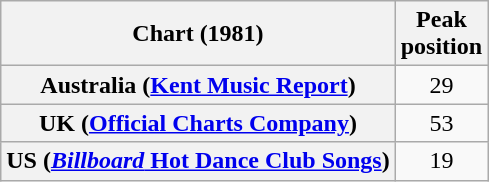<table class="wikitable plainrowheaders sortable" style="text-align:center;">
<tr>
<th scope="col">Chart (1981)</th>
<th scope="col">Peak<br>position</th>
</tr>
<tr>
<th scope="row">Australia (<a href='#'>Kent Music Report</a>)</th>
<td style="text-align:center;">29</td>
</tr>
<tr>
<th scope="row">UK (<a href='#'>Official Charts Company</a>)</th>
<td style="text-align:center;">53</td>
</tr>
<tr>
<th scope="row">US (<a href='#'><em>Billboard</em> Hot Dance Club Songs</a>)</th>
<td style="text-align:center;">19</td>
</tr>
</table>
